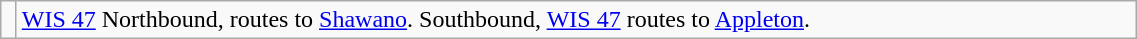<table class="wikitable" style="width:60%">
<tr>
<td></td>
<td><a href='#'>WIS 47</a> Northbound, routes to <a href='#'>Shawano</a>.  Southbound, <a href='#'>WIS 47</a> routes to <a href='#'>Appleton</a>.</td>
</tr>
</table>
